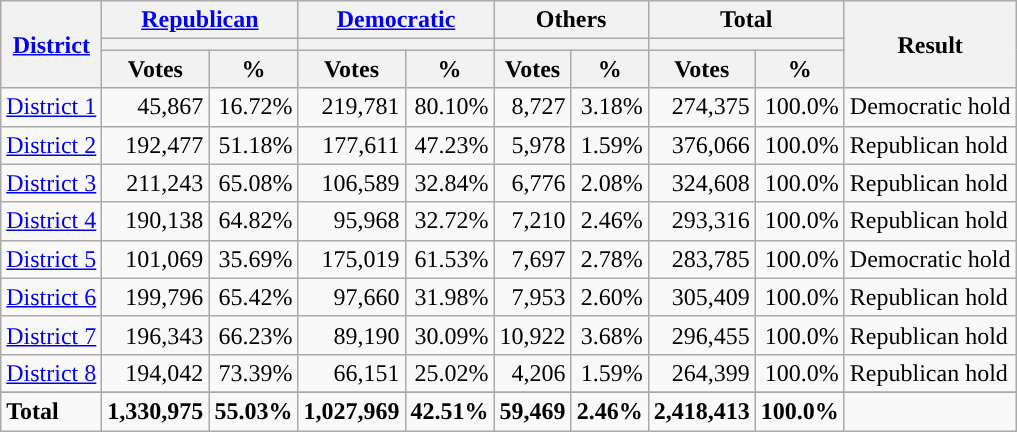<table class="wikitable plainrowheaders sortable" style="font-size:100%; text-align:right;">
<tr>
<th scope=col rowspan=3><a href='#'>District</a></th>
<th scope=col colspan=2><a href='#'>Republican</a></th>
<th scope=col colspan=2><a href='#'>Democratic</a></th>
<th scope=col colspan=2>Others</th>
<th scope=col colspan=2>Total</th>
<th scope=col rowspan=3>Result</th>
</tr>
<tr>
<th scope=col colspan=2 style="background:"></th>
<th scope=col colspan=2 style="background:"></th>
<th scope=col colspan=2></th>
<th scope=col colspan=2></th>
</tr>
<tr>
<th scope=col data-sort-type="number">Votes</th>
<th scope=col data-sort-type="number">%</th>
<th scope=col data-sort-type="number">Votes</th>
<th scope=col data-sort-type="number">%</th>
<th scope=col data-sort-type="number">Votes</th>
<th scope=col data-sort-type="number">%</th>
<th scope=col data-sort-type="number">Votes</th>
<th scope=col data-sort-type="number">%</th>
</tr>
<tr>
<td align=left><a href='#'>District 1</a></td>
<td>45,867</td>
<td>16.72%</td>
<td>219,781</td>
<td>80.10%</td>
<td>8,727</td>
<td>3.18%</td>
<td>274,375</td>
<td>100.0%</td>
<td align=left>Democratic hold</td>
</tr>
<tr>
<td align=left><a href='#'>District 2</a></td>
<td>192,477</td>
<td>51.18%</td>
<td>177,611</td>
<td>47.23%</td>
<td>5,978</td>
<td>1.59%</td>
<td>376,066</td>
<td>100.0%</td>
<td align=left>Republican hold</td>
</tr>
<tr>
<td align=left><a href='#'>District 3</a></td>
<td>211,243</td>
<td>65.08%</td>
<td>106,589</td>
<td>32.84%</td>
<td>6,776</td>
<td>2.08%</td>
<td>324,608</td>
<td>100.0%</td>
<td align=left>Republican hold</td>
</tr>
<tr>
<td align=left><a href='#'>District 4</a></td>
<td>190,138</td>
<td>64.82%</td>
<td>95,968</td>
<td>32.72%</td>
<td>7,210</td>
<td>2.46%</td>
<td>293,316</td>
<td>100.0%</td>
<td align=left>Republican hold</td>
</tr>
<tr>
<td align=left><a href='#'>District 5</a></td>
<td>101,069</td>
<td>35.69%</td>
<td>175,019</td>
<td>61.53%</td>
<td>7,697</td>
<td>2.78%</td>
<td>283,785</td>
<td>100.0%</td>
<td align=left>Democratic hold</td>
</tr>
<tr>
<td align=left><a href='#'>District 6</a></td>
<td>199,796</td>
<td>65.42%</td>
<td>97,660</td>
<td>31.98%</td>
<td>7,953</td>
<td>2.60%</td>
<td>305,409</td>
<td>100.0%</td>
<td align=left>Republican hold</td>
</tr>
<tr>
<td align=left><a href='#'>District 7</a></td>
<td>196,343</td>
<td>66.23%</td>
<td>89,190</td>
<td>30.09%</td>
<td>10,922</td>
<td>3.68%</td>
<td>296,455</td>
<td>100.0%</td>
<td align=left>Republican hold</td>
</tr>
<tr>
<td align=left><a href='#'>District 8</a></td>
<td>194,042</td>
<td>73.39%</td>
<td>66,151</td>
<td>25.02%</td>
<td>4,206</td>
<td>1.59%</td>
<td>264,399</td>
<td>100.0%</td>
<td align=left>Republican hold</td>
</tr>
<tr>
</tr>
<tr class="sortbottom" style="font-weight:bold">
<td align=left>Total</td>
<td>1,330,975</td>
<td>55.03%</td>
<td>1,027,969</td>
<td>42.51%</td>
<td>59,469</td>
<td>2.46%</td>
<td>2,418,413</td>
<td>100.0%</td>
<td></td>
</tr>
</table>
